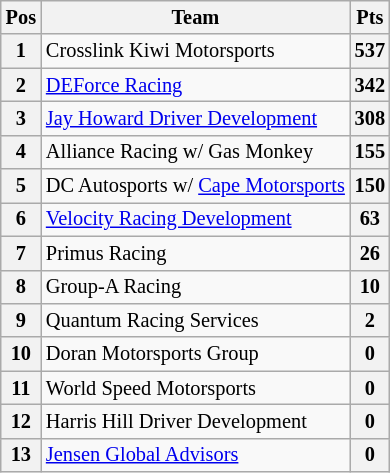<table class="wikitable" style="font-size: 85%">
<tr>
<th>Pos</th>
<th>Team</th>
<th>Pts</th>
</tr>
<tr>
<th>1</th>
<td>Crosslink Kiwi Motorsports</td>
<th>537</th>
</tr>
<tr>
<th>2</th>
<td><a href='#'>DEForce Racing</a></td>
<th>342</th>
</tr>
<tr>
<th>3</th>
<td><a href='#'>Jay Howard Driver Development</a></td>
<th>308</th>
</tr>
<tr>
<th>4</th>
<td>Alliance Racing w/ Gas Monkey</td>
<th>155</th>
</tr>
<tr>
<th>5</th>
<td>DC Autosports w/ <a href='#'>Cape Motorsports</a></td>
<th>150</th>
</tr>
<tr>
<th>6</th>
<td><a href='#'>Velocity Racing Development</a></td>
<th>63</th>
</tr>
<tr>
<th>7</th>
<td>Primus Racing</td>
<th>26</th>
</tr>
<tr>
<th>8</th>
<td>Group-A Racing</td>
<th>10</th>
</tr>
<tr>
<th>9</th>
<td>Quantum Racing Services</td>
<th>2</th>
</tr>
<tr>
<th>10</th>
<td>Doran Motorsports Group</td>
<th>0</th>
</tr>
<tr>
<th>11</th>
<td>World Speed Motorsports</td>
<th>0</th>
</tr>
<tr>
<th>12</th>
<td>Harris Hill Driver Development</td>
<th>0</th>
</tr>
<tr>
<th>13</th>
<td><a href='#'>Jensen Global Advisors</a></td>
<th>0</th>
</tr>
</table>
